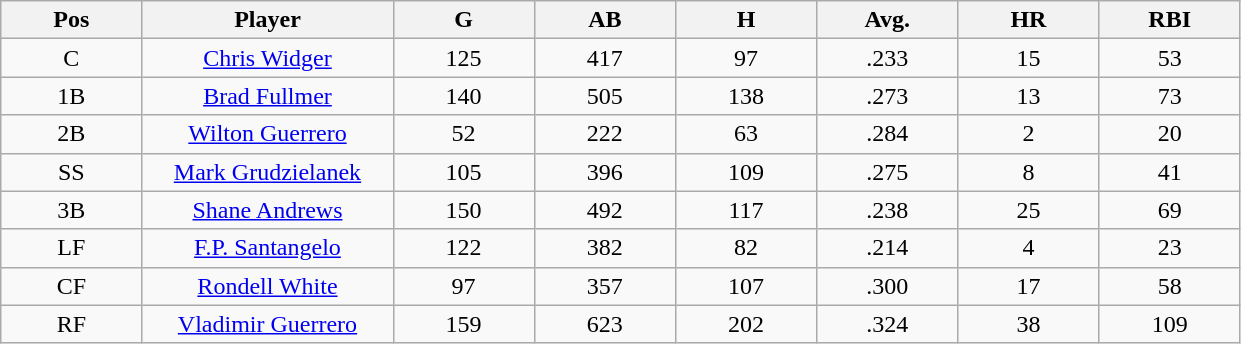<table class="wikitable sortable">
<tr>
<th bgcolor="#DDDDFF" width="9%">Pos</th>
<th bgcolor="#DDDDFF" width="16%">Player</th>
<th bgcolor="#DDDDFF" width="9%">G</th>
<th bgcolor="#DDDDFF" width="9%">AB</th>
<th bgcolor="#DDDDFF" width="9%">H</th>
<th bgcolor="#DDDDFF" width="9%">Avg.</th>
<th bgcolor="#DDDDFF" width="9%">HR</th>
<th bgcolor="#DDDDFF" width="9%">RBI</th>
</tr>
<tr align=center>
<td>C</td>
<td><a href='#'>Chris Widger</a></td>
<td>125</td>
<td>417</td>
<td>97</td>
<td>.233</td>
<td>15</td>
<td>53</td>
</tr>
<tr align=center>
<td>1B</td>
<td><a href='#'>Brad Fullmer</a></td>
<td>140</td>
<td>505</td>
<td>138</td>
<td>.273</td>
<td>13</td>
<td>73</td>
</tr>
<tr align=center>
<td>2B</td>
<td><a href='#'>Wilton Guerrero</a></td>
<td>52</td>
<td>222</td>
<td>63</td>
<td>.284</td>
<td>2</td>
<td>20</td>
</tr>
<tr align=center>
<td>SS</td>
<td><a href='#'>Mark Grudzielanek</a></td>
<td>105</td>
<td>396</td>
<td>109</td>
<td>.275</td>
<td>8</td>
<td>41</td>
</tr>
<tr align=center>
<td>3B</td>
<td><a href='#'>Shane Andrews</a></td>
<td>150</td>
<td>492</td>
<td>117</td>
<td>.238</td>
<td>25</td>
<td>69</td>
</tr>
<tr align=center>
<td>LF</td>
<td><a href='#'>F.P. Santangelo</a></td>
<td>122</td>
<td>382</td>
<td>82</td>
<td>.214</td>
<td>4</td>
<td>23</td>
</tr>
<tr align=center>
<td>CF</td>
<td><a href='#'>Rondell White</a></td>
<td>97</td>
<td>357</td>
<td>107</td>
<td>.300</td>
<td>17</td>
<td>58</td>
</tr>
<tr align=center>
<td>RF</td>
<td><a href='#'>Vladimir Guerrero</a></td>
<td>159</td>
<td>623</td>
<td>202</td>
<td>.324</td>
<td>38</td>
<td>109</td>
</tr>
</table>
